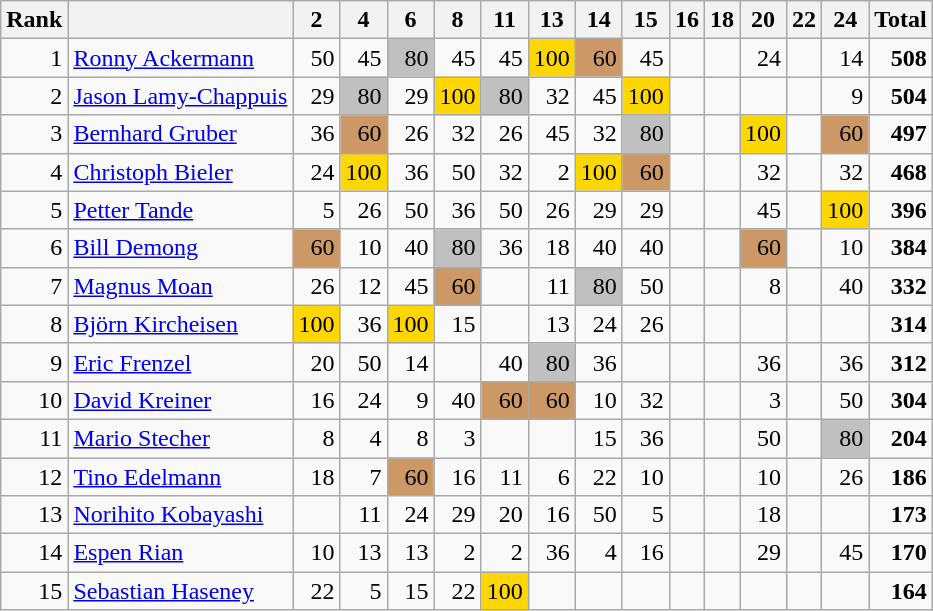<table class="wikitable" style="font-size: 100%">
<tr align="right">
<th>Rank</th>
<th></th>
<th>2</th>
<th>4</th>
<th>6</th>
<th>8</th>
<th>11</th>
<th>13</th>
<th>14</th>
<th>15</th>
<th>16</th>
<th>18</th>
<th>20</th>
<th>22</th>
<th>24</th>
<th>Total</th>
</tr>
<tr align="right">
<td>1</td>
<td align="left"> <a href='#'>Ronny Ackermann</a></td>
<td>50</td>
<td>45</td>
<td bgcolor="silver">80</td>
<td>45</td>
<td>45</td>
<td bgcolor="gold">100</td>
<td bgcolor="cc9966">60</td>
<td>45</td>
<td></td>
<td></td>
<td>24</td>
<td></td>
<td>14</td>
<td><strong>508</strong></td>
</tr>
<tr align="right">
<td>2</td>
<td align="left"> <a href='#'>Jason Lamy-Chappuis</a></td>
<td>29</td>
<td bgcolor="silver">80</td>
<td>29</td>
<td bgcolor="gold">100</td>
<td bgcolor="silver">80</td>
<td>32</td>
<td>45</td>
<td bgcolor="gold">100</td>
<td></td>
<td></td>
<td></td>
<td></td>
<td>9</td>
<td><strong>504</strong></td>
</tr>
<tr align="right">
<td>3</td>
<td align="left"> <a href='#'>Bernhard Gruber</a></td>
<td>36</td>
<td bgcolor="cc9966">60</td>
<td>26</td>
<td>32</td>
<td>26</td>
<td>45</td>
<td>32</td>
<td bgcolor="silver">80</td>
<td></td>
<td></td>
<td bgcolor="gold">100</td>
<td></td>
<td bgcolor="cc9966">60</td>
<td><strong>497</strong></td>
</tr>
<tr align="right">
<td>4</td>
<td align="left"> <a href='#'>Christoph Bieler</a></td>
<td>24</td>
<td bgcolor="gold">100</td>
<td>36</td>
<td>50</td>
<td>32</td>
<td>2</td>
<td bgcolor="gold">100</td>
<td bgcolor="cc9966">60</td>
<td></td>
<td></td>
<td>32</td>
<td></td>
<td>32</td>
<td><strong>468</strong></td>
</tr>
<tr align="right">
<td>5</td>
<td align="left"> <a href='#'>Petter Tande</a></td>
<td>5</td>
<td>26</td>
<td>50</td>
<td>36</td>
<td>50</td>
<td>26</td>
<td>29</td>
<td>29</td>
<td></td>
<td></td>
<td>45</td>
<td></td>
<td bgcolor="gold">100</td>
<td><strong>396</strong></td>
</tr>
<tr align="right">
<td>6</td>
<td align="left"> <a href='#'>Bill Demong</a></td>
<td bgcolor="cc9966">60</td>
<td>10</td>
<td>40</td>
<td bgcolor="silver">80</td>
<td>36</td>
<td>18</td>
<td>40</td>
<td>40</td>
<td></td>
<td></td>
<td bgcolor="cc9966">60</td>
<td></td>
<td>10</td>
<td><strong>384</strong></td>
</tr>
<tr align="right">
<td>7</td>
<td align="left"> <a href='#'>Magnus Moan</a></td>
<td>26</td>
<td>12</td>
<td>45</td>
<td bgcolor="cc9966">60</td>
<td></td>
<td>11</td>
<td bgcolor="silver">80</td>
<td>50</td>
<td></td>
<td></td>
<td>8</td>
<td></td>
<td>40</td>
<td><strong>332</strong></td>
</tr>
<tr align="right">
<td>8</td>
<td align="left"> <a href='#'>Björn Kircheisen</a></td>
<td bgcolor="gold">100</td>
<td>36</td>
<td bgcolor="gold">100</td>
<td>15</td>
<td></td>
<td>13</td>
<td>24</td>
<td>26</td>
<td></td>
<td></td>
<td></td>
<td></td>
<td></td>
<td><strong>314</strong></td>
</tr>
<tr align="right">
<td>9</td>
<td align="left"> <a href='#'>Eric Frenzel</a></td>
<td>20</td>
<td>50</td>
<td>14</td>
<td></td>
<td>40</td>
<td bgcolor="silver">80</td>
<td>36</td>
<td></td>
<td></td>
<td></td>
<td>36</td>
<td></td>
<td>36</td>
<td><strong>312</strong></td>
</tr>
<tr align="right">
<td>10</td>
<td align="left"> <a href='#'>David Kreiner</a></td>
<td>16</td>
<td>24</td>
<td>9</td>
<td>40</td>
<td bgcolor="cc9966">60</td>
<td bgcolor="cc9966">60</td>
<td>10</td>
<td>32</td>
<td></td>
<td></td>
<td>3</td>
<td></td>
<td>50</td>
<td><strong>304</strong></td>
</tr>
<tr align="right">
<td>11</td>
<td align="left"> <a href='#'>Mario Stecher</a></td>
<td>8</td>
<td>4</td>
<td>8</td>
<td>3</td>
<td></td>
<td></td>
<td>15</td>
<td>36</td>
<td></td>
<td></td>
<td>50</td>
<td></td>
<td bgcolor="silver">80</td>
<td><strong>204</strong></td>
</tr>
<tr align="right">
<td>12</td>
<td align="left"> <a href='#'>Tino Edelmann</a></td>
<td>18</td>
<td>7</td>
<td bgcolor="cc9966">60</td>
<td>16</td>
<td>11</td>
<td>6</td>
<td>22</td>
<td>10</td>
<td></td>
<td></td>
<td>10</td>
<td></td>
<td>26</td>
<td><strong>186</strong></td>
</tr>
<tr align="right">
<td>13</td>
<td align="left"> <a href='#'>Norihito Kobayashi</a></td>
<td></td>
<td>11</td>
<td>24</td>
<td>29</td>
<td>20</td>
<td>16</td>
<td>50</td>
<td>5</td>
<td></td>
<td></td>
<td>18</td>
<td></td>
<td></td>
<td><strong>173</strong></td>
</tr>
<tr align="right">
<td>14</td>
<td align="left"> <a href='#'>Espen Rian</a></td>
<td>10</td>
<td>13</td>
<td>13</td>
<td>2</td>
<td>2</td>
<td>36</td>
<td>4</td>
<td>16</td>
<td></td>
<td></td>
<td>29</td>
<td></td>
<td>45</td>
<td><strong>170</strong></td>
</tr>
<tr align="right">
<td>15</td>
<td align="left"> <a href='#'>Sebastian Haseney</a></td>
<td>22</td>
<td>5</td>
<td>15</td>
<td>22</td>
<td bgcolor="gold">100</td>
<td></td>
<td></td>
<td></td>
<td></td>
<td></td>
<td></td>
<td></td>
<td></td>
<td><strong>164</strong><br></td>
</tr>
</table>
